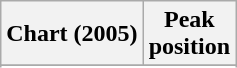<table class="wikitable sortable plainrowheaders" style="text-align:center">
<tr>
<th scope="col">Chart (2005)</th>
<th scope="col">Peak<br> position</th>
</tr>
<tr>
</tr>
<tr>
</tr>
<tr>
</tr>
<tr>
</tr>
<tr>
</tr>
<tr>
</tr>
<tr>
</tr>
<tr>
</tr>
<tr>
</tr>
</table>
